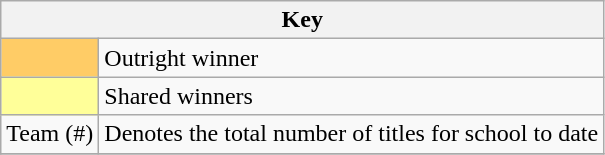<table class="wikitable">
<tr>
<th colspan=10><strong>Key</strong></th>
</tr>
<tr>
<td style="background-color:#fc6"></td>
<td>Outright winner</td>
</tr>
<tr>
<td style="background-color:#ff9"></td>
<td>Shared winners</td>
</tr>
<tr>
<td>Team (#)</td>
<td>Denotes the total number of titles for school to date</td>
</tr>
<tr>
</tr>
</table>
